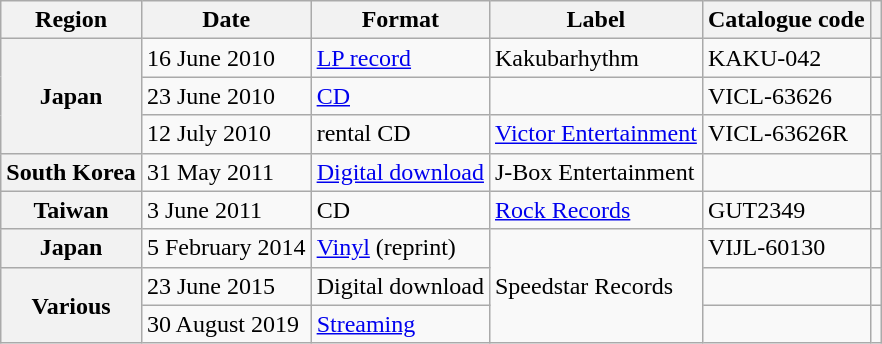<table class="wikitable unsortable plainrowheaders">
<tr viny>
<th scope="col">Region</th>
<th scope="col">Date</th>
<th scope="col">Format</th>
<th scope="col">Label</th>
<th>Catalogue code</th>
<th scope="col"></th>
</tr>
<tr>
<th scope="row" rowspan="3">Japan</th>
<td>16 June 2010</td>
<td><a href='#'>LP record</a></td>
<td>Kakubarhythm</td>
<td>KAKU-042</td>
<td style="text-align:center;"></td>
</tr>
<tr>
<td>23 June 2010</td>
<td><a href='#'>CD</a></td>
<td></td>
<td>VICL-63626</td>
<td style="text-align:center;"></td>
</tr>
<tr>
<td>12 July 2010</td>
<td>rental CD</td>
<td><a href='#'>Victor Entertainment</a></td>
<td>VICL-63626R</td>
<td style="text-align:center;"></td>
</tr>
<tr>
<th scope="row">South Korea</th>
<td>31 May 2011</td>
<td><a href='#'>Digital download</a></td>
<td>J-Box Entertainment</td>
<td></td>
<td style="text-align:center;"></td>
</tr>
<tr>
<th scope="row">Taiwan</th>
<td>3 June 2011</td>
<td>CD</td>
<td><a href='#'>Rock Records</a></td>
<td>GUT2349</td>
<td style="text-align:center;"></td>
</tr>
<tr>
<th scope="row">Japan</th>
<td>5 February 2014</td>
<td><a href='#'>Vinyl</a> (reprint)</td>
<td rowspan="3">Speedstar Records</td>
<td>VIJL-60130</td>
<td style="text-align:center;"></td>
</tr>
<tr>
<th scope="row" rowspan="2">Various</th>
<td>23 June 2015</td>
<td>Digital download</td>
<td></td>
<td style="text-align:center;"></td>
</tr>
<tr>
<td>30 August 2019</td>
<td><a href='#'>Streaming</a></td>
<td></td>
<td style="text-align:center;"></td>
</tr>
</table>
